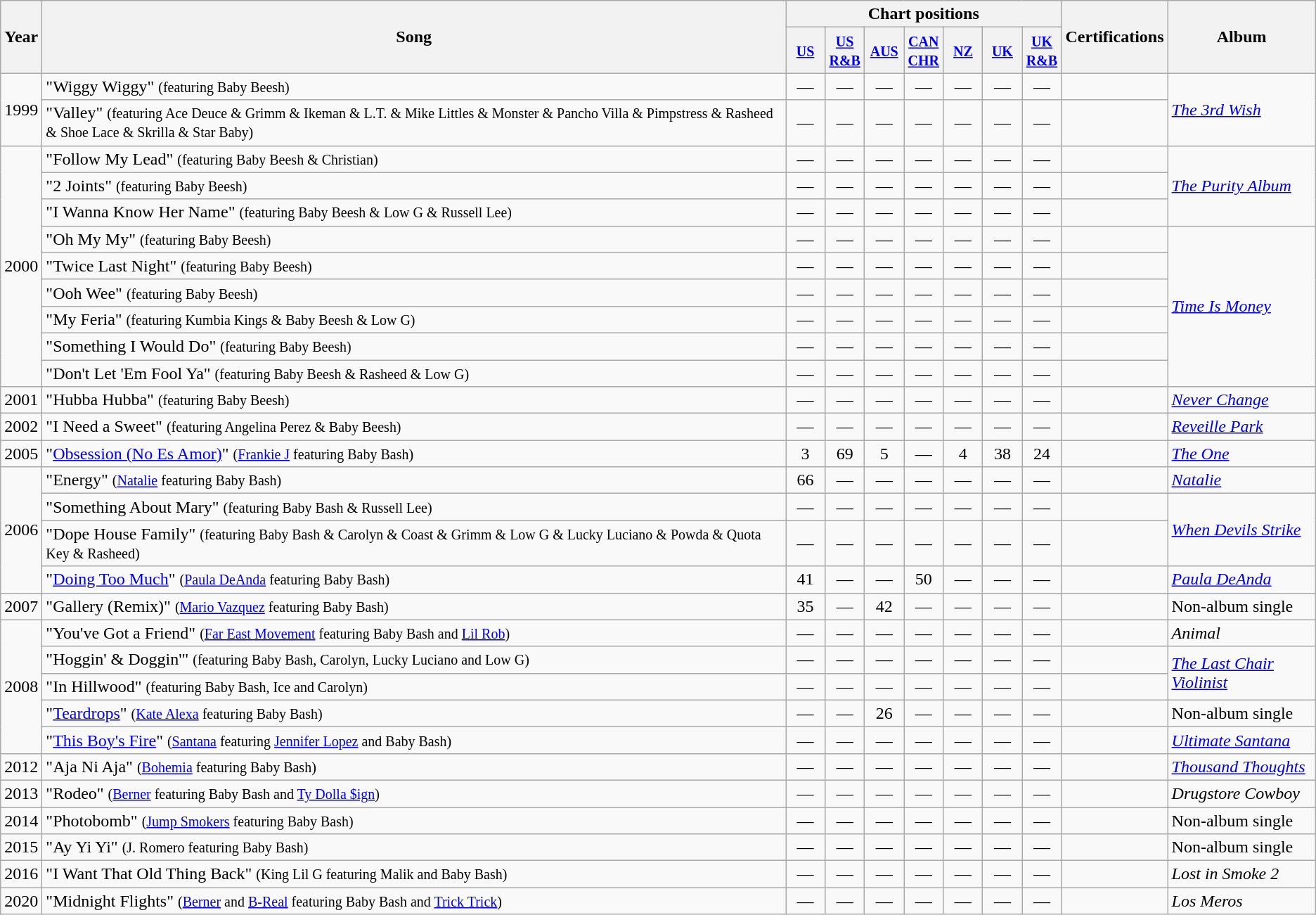<table class="wikitable" style="text-align:center">
<tr>
<th scope="col" rowspan="2">Year</th>
<th scope="col" rowspan="2">Song</th>
<th scope="col" colspan="7">Chart positions</th>
<th scope="col" rowspan="2">Certifications</th>
<th scope="col" rowspan="2">Album</th>
</tr>
<tr>
<th style="width:30px;"><small><a href='#'>US</a></small><br></th>
<th style="width:30px;"><small><a href='#'>US<br>R&B</a></small><br></th>
<th style="width:30px;"><small><a href='#'>AUS</a></small><br></th>
<th style="width:30px;"><small><a href='#'>CAN<br>CHR</a></small><br></th>
<th style="width:30px;"><small><a href='#'>NZ</a></small><br></th>
<th style="width:30px;"><small><a href='#'>UK</a></small><br></th>
<th style="width:30px;"><small><a href='#'>UK R&B</a></small><br></th>
</tr>
<tr>
<td rowspan="2">1999</td>
<td align="left">"Wiggy Wiggy" <small>(featuring Baby Beesh)</small></td>
<td>—</td>
<td>—</td>
<td>—</td>
<td>—</td>
<td>—</td>
<td>—</td>
<td>—</td>
<td></td>
<td style="text-align:left;" rowspan="2"><em><a href='#'>The 3rd Wish</a></em></td>
</tr>
<tr>
<td align="left">"Valley" <small>(featuring Ace Deuce & Grimm & Ikeman & L.T. & Mike Littles & Monster & Pancho Villa & Pimpstress & Rasheed & Shoe Lace & Skrilla & Star Baby)</small></td>
<td>—</td>
<td>—</td>
<td>—</td>
<td>—</td>
<td>—</td>
<td>—</td>
<td>—</td>
<td></td>
</tr>
<tr>
<td rowspan="9">2000</td>
<td align="left">"Follow My Lead" <small>(featuring Baby Beesh & Christian)</small></td>
<td>—</td>
<td>—</td>
<td>—</td>
<td>—</td>
<td>—</td>
<td>—</td>
<td>—</td>
<td></td>
<td style="text-align:left;" rowspan="3"><em><a href='#'>The Purity Album</a></em></td>
</tr>
<tr>
<td align="left">"2 Joints" <small>(featuring Baby Beesh)</small></td>
<td>—</td>
<td>—</td>
<td>—</td>
<td>—</td>
<td>—</td>
<td>—</td>
<td>—</td>
<td></td>
</tr>
<tr>
<td align="left">"I Wanna Know Her Name" <small>(featuring Baby Beesh & Low G & Russell Lee)</small></td>
<td>—</td>
<td>—</td>
<td>—</td>
<td>—</td>
<td>—</td>
<td>—</td>
<td>—</td>
<td></td>
</tr>
<tr>
<td align="left">"Oh My My" <small>(featuring Baby Beesh)</small></td>
<td>—</td>
<td>—</td>
<td>—</td>
<td>—</td>
<td>—</td>
<td>—</td>
<td>—</td>
<td></td>
<td style="text-align:left;" rowspan="6"><em><a href='#'>Time Is Money</a></em></td>
</tr>
<tr>
<td align="left">"Twice Last Night" <small>(featuring Baby Beesh)</small></td>
<td>—</td>
<td>—</td>
<td>—</td>
<td>—</td>
<td>—</td>
<td>—</td>
<td>—</td>
<td></td>
</tr>
<tr>
<td align="left">"Ooh Wee" <small>(featuring Baby Beesh)</small></td>
<td>—</td>
<td>—</td>
<td>—</td>
<td>—</td>
<td>—</td>
<td>—</td>
<td>—</td>
<td></td>
</tr>
<tr>
<td align="left">"My Feria" <small>(featuring Kumbia Kings & Baby Beesh & Low G)</small></td>
<td>—</td>
<td>—</td>
<td>—</td>
<td>—</td>
<td>—</td>
<td>—</td>
<td>—</td>
<td></td>
</tr>
<tr>
<td align="left">"Something I Would Do" <small>(featuring Baby Beesh)</small></td>
<td>—</td>
<td>—</td>
<td>—</td>
<td>—</td>
<td>—</td>
<td>—</td>
<td>—</td>
<td></td>
</tr>
<tr>
<td align="left">"Don't Let 'Em Fool Ya" <small>(featuring Baby Beesh & Rasheed & Low G)</small></td>
<td>—</td>
<td>—</td>
<td>—</td>
<td>—</td>
<td>—</td>
<td>—</td>
<td>—</td>
<td></td>
</tr>
<tr>
<td>2001</td>
<td align="left">"Hubba Hubba" <small>(featuring Baby Beesh)</small></td>
<td>—</td>
<td>—</td>
<td>—</td>
<td>—</td>
<td>—</td>
<td>—</td>
<td>—</td>
<td></td>
<td align="left"><em><a href='#'>Never Change</a></em></td>
</tr>
<tr>
<td>2002</td>
<td align="left">"I Need a Sweet" <small>(featuring Angelina Perez & Baby Beesh)</small></td>
<td>—</td>
<td>—</td>
<td>—</td>
<td>—</td>
<td>—</td>
<td>—</td>
<td>—</td>
<td></td>
<td align="left"><em><a href='#'>Reveille Park</a></em></td>
</tr>
<tr>
<td>2005</td>
<td align="left">"<a href='#'>Obsession (No Es Amor)</a>" <small>(<a href='#'>Frankie J</a> featuring Baby Bash)</small></td>
<td>3</td>
<td>69</td>
<td>5</td>
<td>—</td>
<td>4</td>
<td>38</td>
<td>24</td>
<td></td>
<td align="left"><em><a href='#'>The One</a></em></td>
</tr>
<tr>
<td rowspan="4">2006</td>
<td align="left">"Energy" <small>(<a href='#'>Natalie</a> featuring Baby Bash)</small></td>
<td>66</td>
<td>—</td>
<td>—</td>
<td>—</td>
<td>—</td>
<td>—</td>
<td>—</td>
<td></td>
<td align="left"><em><a href='#'>Natalie</a></em></td>
</tr>
<tr>
<td align="left">"Something About Mary" <small>(featuring Baby Bash & Russell Lee)</small></td>
<td>—</td>
<td>—</td>
<td>—</td>
<td>—</td>
<td>—</td>
<td>—</td>
<td>—</td>
<td></td>
<td style="text-align:left;" rowspan="2"><em><a href='#'>When Devils Strike</a></em></td>
</tr>
<tr>
<td align="left">"Dope House Family" <small>(featuring Baby Bash & Carolyn & Coast & Grimm & Low G & Lucky Luciano & Powda & Quota Key & Rasheed)</small></td>
<td>—</td>
<td>—</td>
<td>—</td>
<td>—</td>
<td>—</td>
<td>—</td>
<td>—</td>
<td></td>
</tr>
<tr>
<td align="left">"<a href='#'>Doing Too Much</a>" <small>(<a href='#'>Paula DeAnda</a> featuring Baby Bash)</small></td>
<td>41</td>
<td>—</td>
<td>—</td>
<td>50</td>
<td>—</td>
<td>—</td>
<td>—</td>
<td></td>
<td align="left"><em><a href='#'>Paula DeAnda</a></em></td>
</tr>
<tr>
<td>2007</td>
<td align="left">"Gallery (Remix)" <small>(<a href='#'>Mario Vazquez</a> featuring Baby Bash)</small></td>
<td>35</td>
<td>—</td>
<td>42</td>
<td>—</td>
<td>—</td>
<td>—</td>
<td>—</td>
<td></td>
<td align="left">Non-album single</td>
</tr>
<tr>
<td rowspan="5">2008</td>
<td align="left">"You've Got a Friend" <small>(<a href='#'>Far East Movement</a> featuring Baby Bash and <a href='#'>Lil Rob</a>)</small></td>
<td>—</td>
<td>—</td>
<td>—</td>
<td>—</td>
<td>—</td>
<td>—</td>
<td>—</td>
<td></td>
<td align="left"><em>Animal</em></td>
</tr>
<tr>
<td align="left">"Hoggin' & Doggin'" <small>(featuring Baby Bash, Carolyn, Lucky Luciano and Low G)</small></td>
<td>—</td>
<td>—</td>
<td>—</td>
<td>—</td>
<td>—</td>
<td>—</td>
<td>—</td>
<td></td>
<td style="text-align:left;" rowspan="2"><em><a href='#'>The Last Chair Violinist</a></em></td>
</tr>
<tr>
<td align="left">"In Hillwood" <small>(featuring Baby Bash, Ice and Carolyn)</small></td>
<td>—</td>
<td>—</td>
<td>—</td>
<td>—</td>
<td>—</td>
<td>—</td>
<td>—</td>
<td></td>
</tr>
<tr>
<td align="left">"<a href='#'>Teardrops</a>" <small>(<a href='#'>Kate Alexa</a> featuring Baby Bash)</small></td>
<td>—</td>
<td>—</td>
<td>26</td>
<td>—</td>
<td>—</td>
<td>—</td>
<td>—</td>
<td></td>
<td align="left">Non-album single</td>
</tr>
<tr>
<td align="left">"<a href='#'>This Boy's Fire</a>" <small>(<a href='#'>Santana</a> featuring <a href='#'>Jennifer Lopez</a> and Baby Bash)</small></td>
<td>—</td>
<td>—</td>
<td>—</td>
<td>—</td>
<td>—</td>
<td>—</td>
<td>—</td>
<td></td>
<td align="left"><em><a href='#'>Ultimate Santana</a></em></td>
</tr>
<tr>
<td>2012</td>
<td align="left">"Aja Ni Aja" <small>(<a href='#'>Bohemia</a> featuring Baby Bash)</small></td>
<td>—</td>
<td>—</td>
<td>—</td>
<td>—</td>
<td>—</td>
<td>—</td>
<td>—</td>
<td></td>
<td style="text-align:left;"><em><a href='#'>Thousand Thoughts</a></em></td>
</tr>
<tr>
<td>2013</td>
<td align="left">"Rodeo" <small>(<a href='#'>Berner</a> featuring Baby Bash and <a href='#'>Ty Dolla $ign</a>)</small></td>
<td>—</td>
<td>—</td>
<td>—</td>
<td>—</td>
<td>—</td>
<td>—</td>
<td>—</td>
<td></td>
<td style="text-align:left;"><em>Drugstore Cowboy</em></td>
</tr>
<tr>
<td>2014</td>
<td align="left">"Photobomb" <small>(<a href='#'>Jump Smokers</a> featuring Baby Bash)</small></td>
<td>—</td>
<td>—</td>
<td>—</td>
<td>—</td>
<td>—</td>
<td>—</td>
<td>—</td>
<td></td>
<td style="text-align:left;">Non-album single</td>
</tr>
<tr>
<td>2015</td>
<td align="left">"Ay Yi Yi" <small>(J. Romero featuring Baby Bash)</small></td>
<td>—</td>
<td>—</td>
<td>—</td>
<td>—</td>
<td>—</td>
<td>—</td>
<td>—</td>
<td></td>
<td style="text-align:left;">Non-album single</td>
</tr>
<tr>
<td>2016</td>
<td align="left">"I Want That Old Thing Back" <small>(King Lil G featuring Malik and Baby Bash)</small></td>
<td>—</td>
<td>—</td>
<td>—</td>
<td>—</td>
<td>—</td>
<td>—</td>
<td>—</td>
<td></td>
<td style="text-align:left;"><em>Lost in Smoke 2</em></td>
</tr>
<tr>
<td>2020</td>
<td align="left">"Midnight Flights" <small>(<a href='#'>Berner</a> and <a href='#'>B-Real</a> featuring Baby Bash and <a href='#'>Trick Trick</a>)</small></td>
<td>—</td>
<td>—</td>
<td>—</td>
<td>—</td>
<td>—</td>
<td>—</td>
<td>—</td>
<td></td>
<td align="left"><em>Los Meros</em></td>
</tr>
</table>
